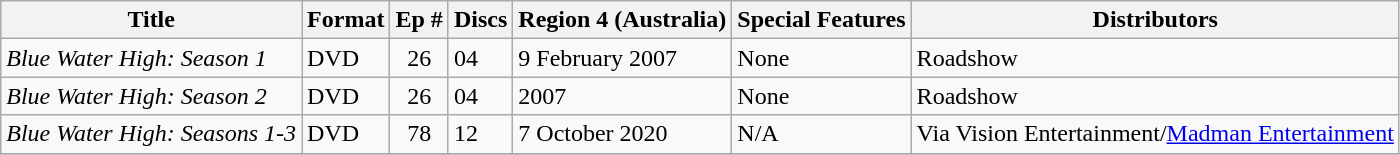<table class="wikitable">
<tr>
<th>Title</th>
<th>Format</th>
<th>Ep #</th>
<th>Discs</th>
<th>Region 4 (Australia)</th>
<th>Special Features</th>
<th>Distributors</th>
</tr>
<tr>
<td><em>Blue Water High: Season 1</em></td>
<td>DVD</td>
<td style="text-align:center;">26</td>
<td>04</td>
<td>9 February 2007</td>
<td>None</td>
<td>Roadshow</td>
</tr>
<tr>
<td><em>Blue Water High: Season 2</em></td>
<td>DVD</td>
<td style="text-align:center;">26</td>
<td>04</td>
<td>2007</td>
<td>None</td>
<td>Roadshow</td>
</tr>
<tr>
<td><em>Blue Water High: Seasons 1-3</em></td>
<td>DVD</td>
<td style="text-align:center;">78</td>
<td>12</td>
<td>7 October 2020</td>
<td>N/A</td>
<td>Via Vision Entertainment/<a href='#'>Madman Entertainment</a></td>
</tr>
<tr>
</tr>
</table>
